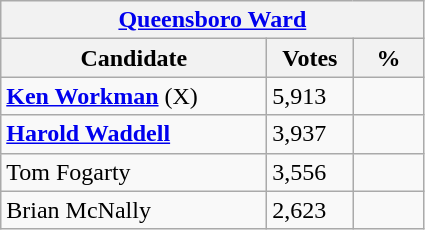<table class="wikitable">
<tr>
<th colspan="3"><a href='#'>Queensboro Ward</a></th>
</tr>
<tr>
<th style="width: 170px">Candidate</th>
<th style="width: 50px">Votes</th>
<th style="width: 40px">%</th>
</tr>
<tr>
<td><strong><a href='#'>Ken Workman</a></strong> (X)</td>
<td>5,913</td>
<td></td>
</tr>
<tr>
<td><strong><a href='#'>Harold Waddell</a></strong></td>
<td>3,937</td>
<td></td>
</tr>
<tr>
<td>Tom Fogarty</td>
<td>3,556</td>
<td></td>
</tr>
<tr>
<td>Brian McNally</td>
<td>2,623</td>
<td></td>
</tr>
</table>
